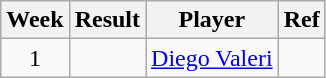<table class=wikitable>
<tr>
<th>Week</th>
<th>Result</th>
<th>Player</th>
<th>Ref</th>
</tr>
<tr>
<td align=center>1</td>
<td></td>
<td> <a href='#'>Diego Valeri</a></td>
<td></td>
</tr>
</table>
